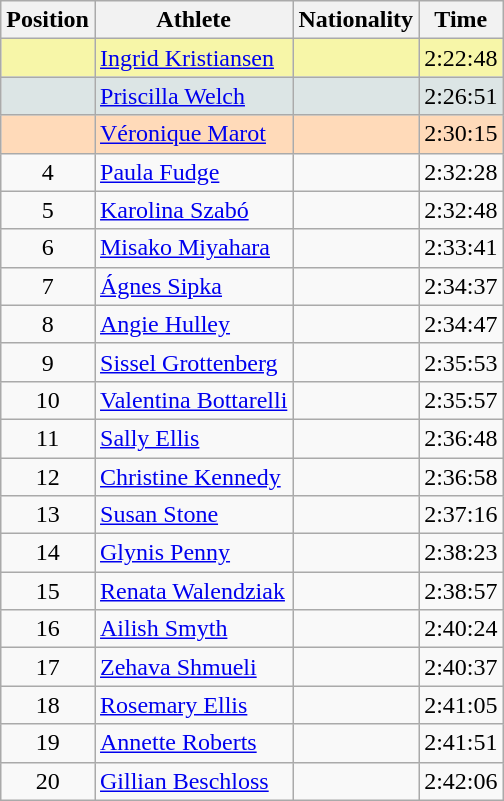<table class="wikitable sortable">
<tr>
<th>Position</th>
<th>Athlete</th>
<th>Nationality</th>
<th>Time</th>
</tr>
<tr bgcolor="#F7F6A8">
<td align=center></td>
<td><a href='#'>Ingrid Kristiansen</a></td>
<td></td>
<td>2:22:48</td>
</tr>
<tr bgcolor="#DCE5E5">
<td align=center></td>
<td><a href='#'>Priscilla Welch</a></td>
<td></td>
<td>2:26:51</td>
</tr>
<tr bgcolor="#FFDAB9">
<td align=center></td>
<td><a href='#'>Véronique Marot</a></td>
<td></td>
<td>2:30:15</td>
</tr>
<tr>
<td align=center>4</td>
<td><a href='#'>Paula Fudge</a></td>
<td></td>
<td>2:32:28</td>
</tr>
<tr>
<td align=center>5</td>
<td><a href='#'>Karolina Szabó</a></td>
<td></td>
<td>2:32:48</td>
</tr>
<tr>
<td align=center>6</td>
<td><a href='#'>Misako Miyahara</a></td>
<td></td>
<td>2:33:41</td>
</tr>
<tr>
<td align=center>7</td>
<td><a href='#'>Ágnes Sipka</a></td>
<td></td>
<td>2:34:37</td>
</tr>
<tr>
<td align=center>8</td>
<td><a href='#'>Angie Hulley</a></td>
<td></td>
<td>2:34:47</td>
</tr>
<tr>
<td align=center>9</td>
<td><a href='#'>Sissel Grottenberg</a></td>
<td></td>
<td>2:35:53</td>
</tr>
<tr>
<td align=center>10</td>
<td><a href='#'>Valentina Bottarelli</a></td>
<td></td>
<td>2:35:57</td>
</tr>
<tr>
<td align=center>11</td>
<td><a href='#'>Sally Ellis</a></td>
<td></td>
<td>2:36:48</td>
</tr>
<tr>
<td align=center>12</td>
<td><a href='#'>Christine Kennedy</a></td>
<td></td>
<td>2:36:58</td>
</tr>
<tr>
<td align=center>13</td>
<td><a href='#'>Susan Stone</a></td>
<td></td>
<td>2:37:16</td>
</tr>
<tr>
<td align=center>14</td>
<td><a href='#'>Glynis Penny</a></td>
<td></td>
<td>2:38:23</td>
</tr>
<tr>
<td align=center>15</td>
<td><a href='#'>Renata Walendziak</a></td>
<td></td>
<td>2:38:57</td>
</tr>
<tr>
<td align=center>16</td>
<td><a href='#'>Ailish Smyth</a></td>
<td></td>
<td>2:40:24</td>
</tr>
<tr>
<td align=center>17</td>
<td><a href='#'>Zehava Shmueli</a></td>
<td></td>
<td>2:40:37</td>
</tr>
<tr>
<td align=center>18</td>
<td><a href='#'>Rosemary Ellis</a></td>
<td></td>
<td>2:41:05</td>
</tr>
<tr>
<td align=center>19</td>
<td><a href='#'>Annette Roberts</a></td>
<td></td>
<td>2:41:51</td>
</tr>
<tr>
<td align=center>20</td>
<td><a href='#'>Gillian Beschloss</a></td>
<td></td>
<td>2:42:06</td>
</tr>
</table>
